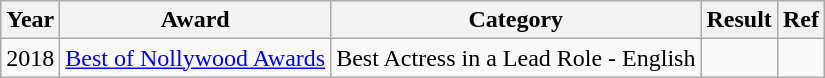<table class="wikitable sortable">
<tr>
<th>Year</th>
<th>Award</th>
<th>Category</th>
<th>Result</th>
<th>Ref</th>
</tr>
<tr>
<td>2018</td>
<td><a href='#'>Best of Nollywood Awards</a></td>
<td>Best Actress in a Lead Role - English</td>
<td></td>
<td></td>
</tr>
</table>
